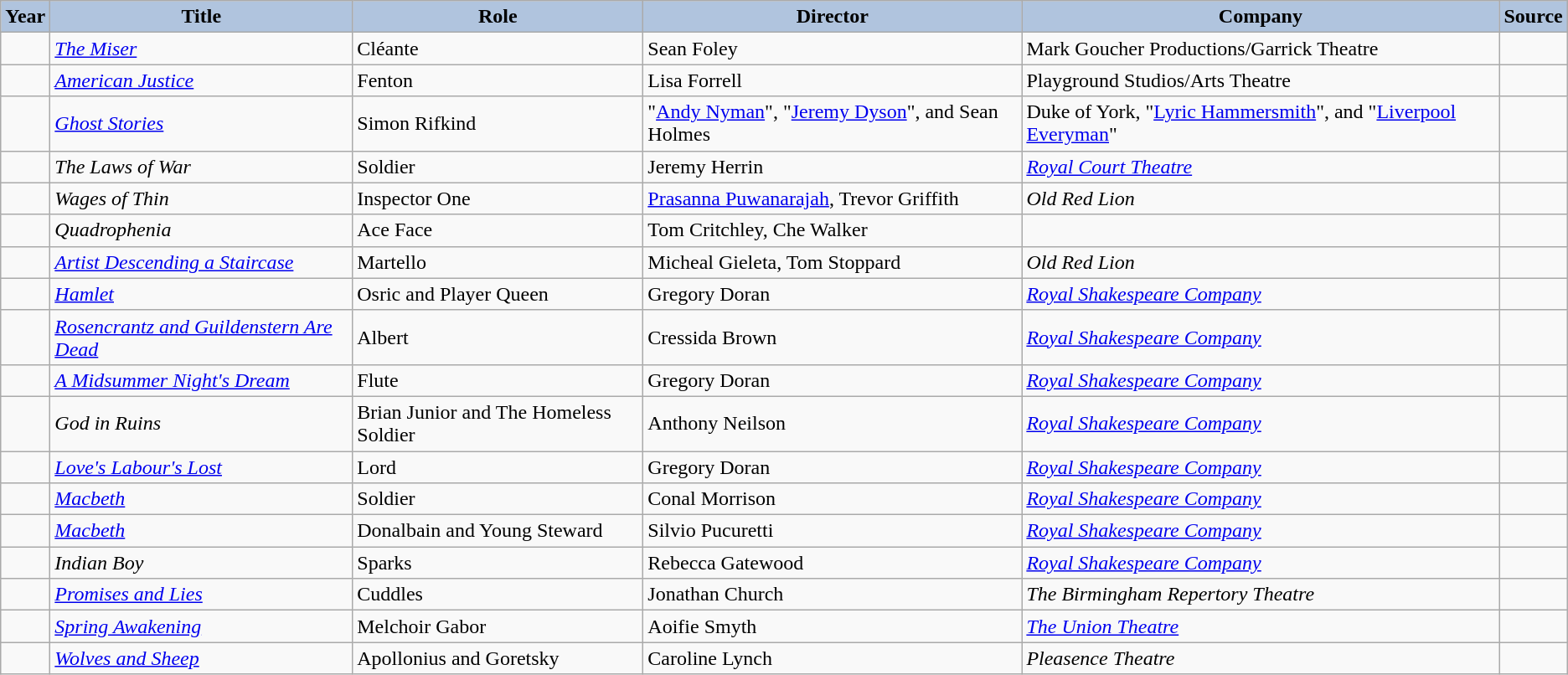<table class="wikitable sortable plainrowheaders" style="width=100%; font-size: 100%;">
<tr>
<th style="background:#b0c4de;">Year</th>
<th style="background:#b0c4de;">Title</th>
<th style="background:#b0c4de;">Role</th>
<th style="background:#b0c4de;">Director</th>
<th style="background:#b0c4de;">Company</th>
<th style="background:#b0c4de;" class="unsortable">Source</th>
</tr>
<tr>
<td></td>
<td><em><a href='#'>The Miser</a></em></td>
<td>Cléante</td>
<td>Sean Foley</td>
<td>Mark Goucher Productions/Garrick Theatre</td>
<td> </td>
</tr>
<tr>
<td></td>
<td><em><a href='#'>American Justice</a></em></td>
<td>Fenton</td>
<td>Lisa Forrell</td>
<td>Playground Studios/Arts Theatre</td>
<td></td>
</tr>
<tr>
<td></td>
<td><em><a href='#'>Ghost Stories</a></em></td>
<td>Simon Rifkind</td>
<td>"<a href='#'>Andy Nyman</a>", "<a href='#'>Jeremy Dyson</a>", and Sean Holmes</td>
<td>Duke of York, "<a href='#'>Lyric Hammersmith</a>", and "<a href='#'>Liverpool Everyman</a>"</td>
<td></td>
</tr>
<tr>
<td></td>
<td><em>The Laws of War</em></td>
<td>Soldier</td>
<td>Jeremy Herrin</td>
<td><em><a href='#'>Royal Court Theatre</a></em></td>
<td>  </td>
</tr>
<tr>
<td></td>
<td><em>Wages of Thin</em></td>
<td>Inspector One</td>
<td><a href='#'>Prasanna Puwanarajah</a>, Trevor Griffith</td>
<td><em>Old Red Lion</em></td>
<td>  </td>
</tr>
<tr>
<td></td>
<td><em>Quadrophenia</em></td>
<td>Ace Face</td>
<td>Tom Critchley, Che Walker</td>
<td></td>
<td>  </td>
</tr>
<tr>
<td></td>
<td><em><a href='#'>Artist Descending a Staircase</a></em></td>
<td>Martello</td>
<td>Micheal Gieleta, Tom Stoppard</td>
<td><em>Old Red Lion</em></td>
<td>  </td>
</tr>
<tr>
<td></td>
<td><em><a href='#'>Hamlet</a></em></td>
<td>Osric and Player Queen</td>
<td>Gregory Doran</td>
<td><em><a href='#'>Royal Shakespeare Company</a></em></td>
<td>  </td>
</tr>
<tr>
<td></td>
<td><em><a href='#'>Rosencrantz and Guildenstern Are Dead</a></em></td>
<td>Albert</td>
<td>Cressida Brown</td>
<td><em><a href='#'>Royal Shakespeare Company</a></em></td>
<td>  </td>
</tr>
<tr>
<td></td>
<td><em><a href='#'>A Midsummer Night's Dream</a></em></td>
<td>Flute</td>
<td>Gregory Doran</td>
<td><em><a href='#'>Royal Shakespeare Company</a></em></td>
<td>  </td>
</tr>
<tr>
<td></td>
<td><em>God in Ruins</em></td>
<td>Brian Junior and The Homeless Soldier</td>
<td>Anthony Neilson</td>
<td><em><a href='#'>Royal Shakespeare Company</a></em></td>
<td>  </td>
</tr>
<tr>
<td></td>
<td><em><a href='#'>Love's Labour's Lost</a></em></td>
<td>Lord</td>
<td>Gregory Doran</td>
<td><em><a href='#'>Royal Shakespeare Company</a></em></td>
<td>  </td>
</tr>
<tr>
<td></td>
<td><em><a href='#'>Macbeth</a></em></td>
<td>Soldier</td>
<td>Conal Morrison</td>
<td><em><a href='#'>Royal Shakespeare Company</a></em></td>
<td>  </td>
</tr>
<tr>
<td></td>
<td><em><a href='#'>Macbeth</a></em></td>
<td>Donalbain and Young Steward</td>
<td>Silvio Pucuretti</td>
<td><em><a href='#'>Royal Shakespeare Company</a></em></td>
<td>  </td>
</tr>
<tr>
<td></td>
<td><em>Indian Boy</em></td>
<td>Sparks</td>
<td>Rebecca Gatewood</td>
<td><em><a href='#'>Royal Shakespeare Company</a></em></td>
<td>  </td>
</tr>
<tr>
<td></td>
<td><em><a href='#'>Promises and Lies</a></em></td>
<td>Cuddles</td>
<td>Jonathan Church</td>
<td><em>The Birmingham Repertory Theatre</em></td>
<td>  </td>
</tr>
<tr>
<td></td>
<td><em><a href='#'>Spring Awakening</a></em></td>
<td>Melchoir Gabor</td>
<td>Aoifie Smyth</td>
<td><em><a href='#'>The Union Theatre</a></em></td>
<td>  </td>
</tr>
<tr>
<td></td>
<td><em><a href='#'>Wolves and Sheep</a></em></td>
<td>Apollonius and Goretsky</td>
<td>Caroline Lynch</td>
<td><em>Pleasence Theatre</em></td>
<td>  </td>
</tr>
</table>
